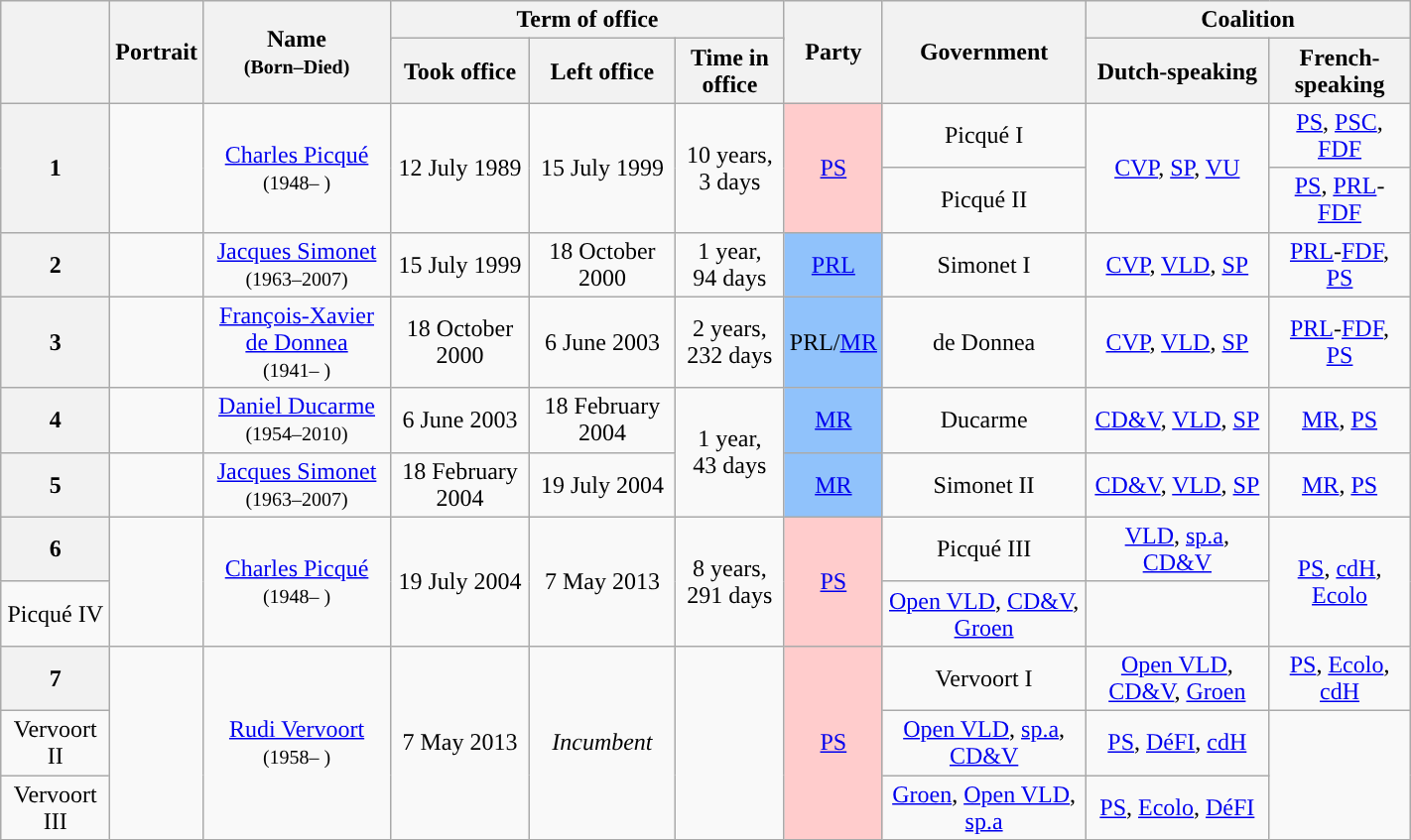<table width=75% class="wikitable" style="text-align:center;">
<tr>
<th rowspan="3"></th>
<th rowspan="3">Portrait</th>
<th rowspan="3">Name<br><small>(Born–Died)</small></th>
<th colspan="3" rowspan="2">Term of office</th>
<th rowspan="3">Party</th>
<th rowspan="3">Government</th>
<th colspan=2>Coalition</th>
</tr>
<tr>
<th rowspan="2">Dutch-speaking</th>
<th rowspan="2">French-speaking</th>
</tr>
<tr>
<th>Took office</th>
<th>Left office</th>
<th>Time in office</th>
</tr>
<tr>
<th rowspan="2" style="background:">1</th>
<td rowspan="2"></td>
<td rowspan="2"><a href='#'>Charles Picqué</a><br><small>(1948– )</small></td>
<td rowspan="2">12 July 1989</td>
<td rowspan="2">15 July 1999</td>
<td rowspan="2">10 years,<br>3 days</td>
<td rowspan="2" bgcolor="#FFCCCC"><a href='#'>PS</a></td>
<td>Picqué I</td>
<td rowspan="2"><a href='#'>CVP</a>, <a href='#'>SP</a>, <a href='#'>VU</a></td>
<td><a href='#'>PS</a>, <a href='#'>PSC</a>, <a href='#'>FDF</a></td>
</tr>
<tr>
<td>Picqué II</td>
<td><a href='#'>PS</a>, <a href='#'>PRL</a>-<a href='#'>FDF</a></td>
</tr>
<tr>
<th style="background:">2</th>
<td></td>
<td><a href='#'>Jacques Simonet</a><br><small>(1963–2007)</small></td>
<td>15 July 1999</td>
<td>18 October 2000</td>
<td>1 year,<br>94 days</td>
<td bgcolor=#90C2FB><a href='#'>PRL</a></td>
<td>Simonet I</td>
<td><a href='#'>CVP</a>, <a href='#'>VLD</a>, <a href='#'>SP</a></td>
<td><a href='#'>PRL</a>-<a href='#'>FDF</a>, <a href='#'>PS</a></td>
</tr>
<tr>
<th style="background:">3</th>
<td></td>
<td><a href='#'>François-Xavier de Donnea</a><br><small>(1941– )</small></td>
<td>18 October 2000</td>
<td>6 June 2003</td>
<td>2 years,<br>232 days</td>
<td bgcolor=#90C2FB>PRL/<a href='#'>MR</a></td>
<td>de Donnea</td>
<td><a href='#'>CVP</a>, <a href='#'>VLD</a>, <a href='#'>SP</a></td>
<td><a href='#'>PRL</a>-<a href='#'>FDF</a>, <a href='#'>PS</a></td>
</tr>
<tr>
<th style="background:">4</th>
<td></td>
<td><a href='#'>Daniel Ducarme</a><br><small>(1954–2010)</small></td>
<td>6 June 2003</td>
<td>18 February 2004</td>
<td rowspan="2">1 year,<br>43 days</td>
<td bgcolor=#90C2FB><a href='#'>MR</a></td>
<td>Ducarme</td>
<td><a href='#'>CD&V</a>, <a href='#'>VLD</a>, <a href='#'>SP</a></td>
<td><a href='#'>MR</a>, <a href='#'>PS</a></td>
</tr>
<tr>
<th style="background:">5</th>
<td></td>
<td><a href='#'>Jacques Simonet</a><br><small>(1963–2007)</small></td>
<td>18 February 2004</td>
<td>19 July 2004</td>
<td bgcolor=#90C2FB><a href='#'>MR</a></td>
<td>Simonet II</td>
<td><a href='#'>CD&V</a>, <a href='#'>VLD</a>, <a href='#'>SP</a></td>
<td><a href='#'>MR</a>, <a href='#'>PS</a></td>
</tr>
<tr>
<th style="background:">6</th>
<td rowspan=2></td>
<td rowspan=2><a href='#'>Charles Picqué</a><br><small>(1948– )</small></td>
<td rowspan=2>19 July 2004</td>
<td rowspan=2>7 May 2013</td>
<td rowspan="2">8 years,<br>291 days</td>
<td bgcolor=#FFCCCC rowspan=2><a href='#'>PS</a></td>
<td>Picqué III</td>
<td><a href='#'>VLD</a>, <a href='#'>sp.a</a>, <a href='#'>CD&V</a></td>
<td rowspan=2><a href='#'>PS</a>, <a href='#'>cdH</a>, <a href='#'>Ecolo</a></td>
</tr>
<tr>
<td>Picqué IV</td>
<td><a href='#'>Open VLD</a>, <a href='#'>CD&V</a>, <a href='#'>Groen</a></td>
</tr>
<tr>
<th style="background:">7</th>
<td rowspan=3></td>
<td rowspan=3><a href='#'>Rudi Vervoort</a><br><small>(1958– )</small></td>
<td rowspan=3>7 May 2013</td>
<td rowspan=3><em>Incumbent</em></td>
<td rowspan="3"></td>
<td bgcolor=#FFCCCC rowspan=3><a href='#'>PS</a></td>
<td>Vervoort I</td>
<td><a href='#'>Open VLD</a>, <a href='#'>CD&V</a>, <a href='#'>Groen</a></td>
<td><a href='#'>PS</a>, <a href='#'>Ecolo</a>, <a href='#'>cdH</a></td>
</tr>
<tr>
<td>Vervoort II</td>
<td><a href='#'>Open VLD</a>, <a href='#'>sp.a</a>, <a href='#'>CD&V</a></td>
<td><a href='#'>PS</a>, <a href='#'>DéFI</a>, <a href='#'>cdH</a></td>
</tr>
<tr>
<td>Vervoort III</td>
<td><a href='#'>Groen</a>, <a href='#'>Open VLD</a>, <a href='#'>sp.a</a></td>
<td><a href='#'>PS</a>, <a href='#'>Ecolo</a>, <a href='#'>DéFI</a></td>
</tr>
</table>
